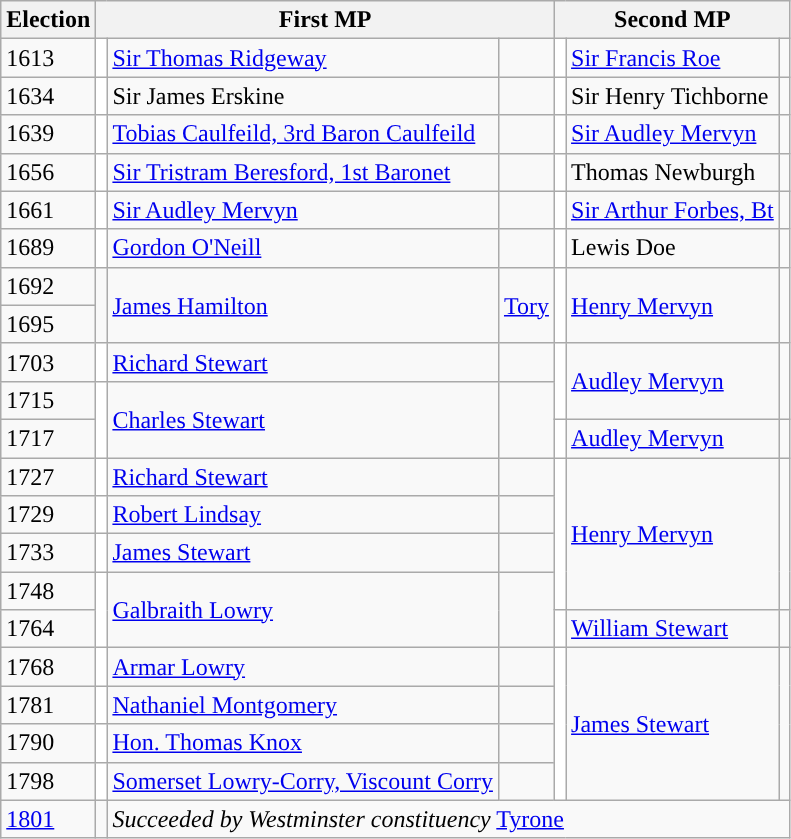<table class="wikitable">
<tr>
<th>Election</th>
<th colspan=3>First MP</th>
<th colspan=3>Second MP</th>
</tr>
<tr>
<td>1613</td>
<td style="background-color: white"></td>
<td><a href='#'>Sir Thomas Ridgeway</a></td>
<td></td>
<td style="background-color: white"></td>
<td><a href='#'>Sir Francis Roe</a></td>
<td></td>
</tr>
<tr>
<td>1634</td>
<td style="background-color: white"></td>
<td>Sir James Erskine</td>
<td></td>
<td style="background-color: white"></td>
<td>Sir Henry Tichborne</td>
<td></td>
</tr>
<tr>
<td>1639</td>
<td style="background-color: white"></td>
<td><a href='#'>Tobias Caulfeild, 3rd Baron Caulfeild</a></td>
<td></td>
<td style="background-color: white"></td>
<td><a href='#'>Sir Audley Mervyn</a></td>
<td></td>
</tr>
<tr>
<td>1656</td>
<td style="background-color: white"></td>
<td><a href='#'>Sir Tristram Beresford, 1st Baronet</a></td>
<td></td>
<td style="background-color: white"></td>
<td>Thomas Newburgh</td>
<td></td>
</tr>
<tr>
<td>1661</td>
<td style="background-color: white"></td>
<td><a href='#'>Sir Audley Mervyn</a></td>
<td></td>
<td style="background-color: white"></td>
<td><a href='#'>Sir Arthur Forbes, Bt</a></td>
<td></td>
</tr>
<tr>
<td>1689</td>
<td style="background-color: white"></td>
<td><a href='#'>Gordon O'Neill</a></td>
<td></td>
<td style="background-color: white"></td>
<td>Lewis Doe</td>
<td></td>
</tr>
<tr>
<td>1692</td>
<td rowspan="2" style="background-color: "></td>
<td rowspan="2"><a href='#'>James Hamilton</a></td>
<td rowspan="2"><a href='#'>Tory</a></td>
<td rowspan="2" style="background-color: white"></td>
<td rowspan="2"><a href='#'>Henry Mervyn</a></td>
<td rowspan="2"></td>
</tr>
<tr>
<td>1695</td>
</tr>
<tr>
<td>1703</td>
<td style="background-color: white"></td>
<td><a href='#'>Richard Stewart</a></td>
<td></td>
<td rowspan="2" style="background-color: white"></td>
<td rowspan="2"><a href='#'>Audley Mervyn</a></td>
<td rowspan="2"></td>
</tr>
<tr>
<td>1715</td>
<td rowspan="2" style="background-color: white"></td>
<td rowspan="2"><a href='#'>Charles Stewart</a></td>
<td rowspan="2"></td>
</tr>
<tr>
<td>1717</td>
<td style="background-color: white"></td>
<td><a href='#'>Audley Mervyn</a></td>
<td></td>
</tr>
<tr>
<td>1727</td>
<td style="background-color: white"></td>
<td><a href='#'>Richard Stewart</a></td>
<td></td>
<td rowspan="4" style="background-color: white"></td>
<td rowspan="4"><a href='#'>Henry Mervyn</a></td>
<td rowspan="4"></td>
</tr>
<tr>
<td>1729</td>
<td style="background-color: white"></td>
<td><a href='#'>Robert Lindsay</a></td>
<td></td>
</tr>
<tr>
<td>1733</td>
<td style="background-color: white"></td>
<td><a href='#'>James Stewart</a></td>
<td></td>
</tr>
<tr>
<td>1748</td>
<td rowspan="2" style="background-color: white"></td>
<td rowspan="2"><a href='#'>Galbraith Lowry</a></td>
<td rowspan="2"></td>
</tr>
<tr>
<td>1764</td>
<td style="background-color: white"></td>
<td><a href='#'>William Stewart</a></td>
<td></td>
</tr>
<tr>
<td>1768</td>
<td style="background-color: white"></td>
<td><a href='#'>Armar Lowry</a></td>
<td></td>
<td rowspan="4" style="background-color: white"></td>
<td rowspan="4"><a href='#'>James Stewart</a></td>
<td rowspan="4"></td>
</tr>
<tr>
<td>1781</td>
<td style="background-color: white"></td>
<td><a href='#'>Nathaniel Montgomery</a></td>
<td></td>
</tr>
<tr>
<td>1790</td>
<td style="background-color: white"></td>
<td><a href='#'>Hon. Thomas Knox</a></td>
<td></td>
</tr>
<tr>
<td>1798</td>
<td style="background-color: white"></td>
<td><a href='#'>Somerset Lowry-Corry, Viscount Corry</a></td>
<td></td>
</tr>
<tr>
<td><a href='#'>1801</a></td>
<td></td>
<td colspan = "5"><em>Succeeded by Westminster constituency</em>  <a href='#'>Tyrone</a></td>
</tr>
</table>
